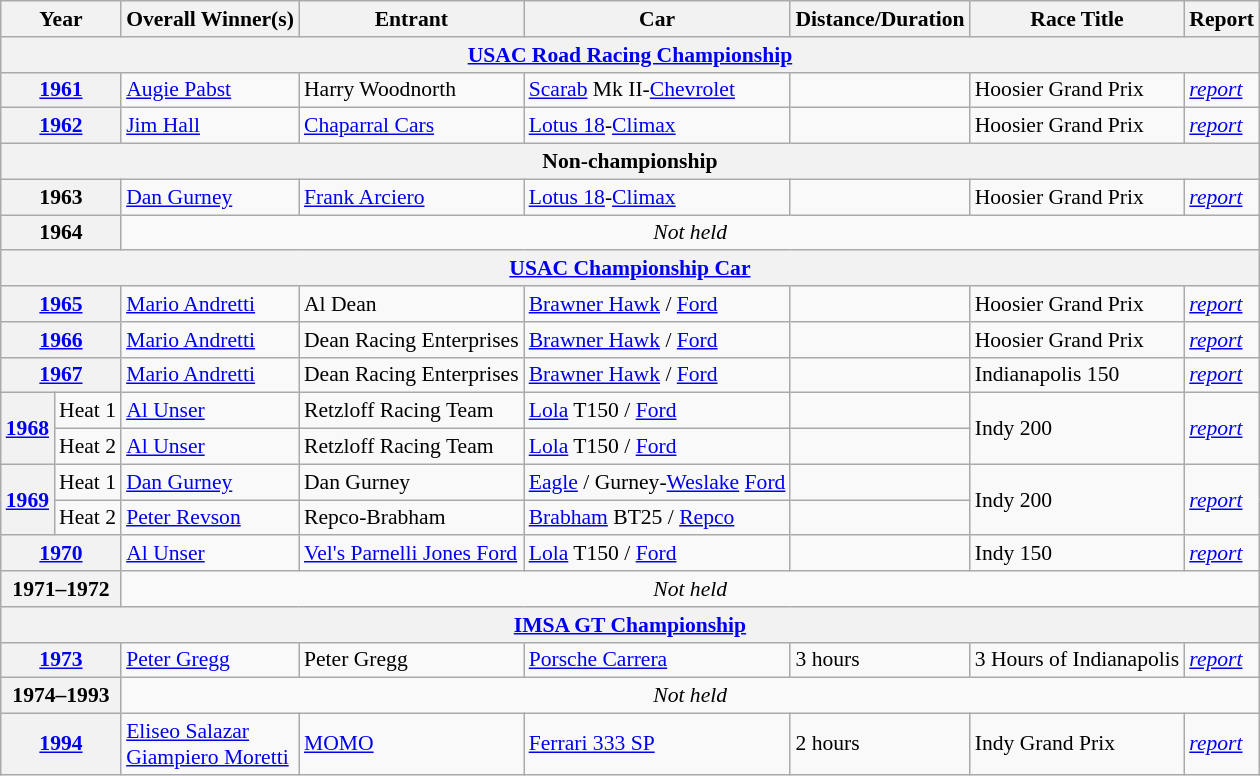<table class="wikitable" style="font-size: 90%;">
<tr>
<th colspan=2>Year</th>
<th>Overall Winner(s)</th>
<th>Entrant</th>
<th>Car</th>
<th>Distance/Duration</th>
<th>Race Title</th>
<th>Report</th>
</tr>
<tr>
<th colspan=9><a href='#'>USAC Road Racing Championship</a></th>
</tr>
<tr>
<th colspan=2><a href='#'>1961</a></th>
<td> <a href='#'>Augie Pabst</a></td>
<td>Harry Woodnorth</td>
<td><a href='#'>Scarab</a> Mk II-<a href='#'>Chevrolet</a></td>
<td></td>
<td>Hoosier Grand Prix</td>
<td><em><a href='#'>report</a></em></td>
</tr>
<tr>
<th colspan=2><a href='#'>1962</a></th>
<td> <a href='#'>Jim Hall</a></td>
<td><a href='#'>Chaparral Cars</a></td>
<td><a href='#'>Lotus 18</a>-<a href='#'>Climax</a></td>
<td></td>
<td>Hoosier Grand Prix</td>
<td><em><a href='#'>report</a></em></td>
</tr>
<tr>
<th colspan=9>Non-championship</th>
</tr>
<tr>
<th colspan=2>1963</th>
<td> <a href='#'>Dan Gurney</a></td>
<td><a href='#'>Frank Arciero</a></td>
<td><a href='#'>Lotus 18</a>-<a href='#'>Climax</a></td>
<td></td>
<td>Hoosier Grand Prix</td>
<td><em><a href='#'>report</a></em></td>
</tr>
<tr>
<th colspan=2>1964</th>
<td colspan=7 align=center><em>Not held</em></td>
</tr>
<tr>
<th colspan=9><a href='#'>USAC Championship Car</a></th>
</tr>
<tr>
<th colspan=2><a href='#'>1965</a></th>
<td> <a href='#'>Mario Andretti</a></td>
<td>Al Dean</td>
<td><a href='#'>Brawner Hawk</a> / <a href='#'>Ford</a></td>
<td></td>
<td>Hoosier Grand Prix</td>
<td><em><a href='#'>report</a></em></td>
</tr>
<tr>
<th colspan=2><a href='#'>1966</a></th>
<td> <a href='#'>Mario Andretti</a></td>
<td>Dean Racing Enterprises</td>
<td><a href='#'>Brawner Hawk</a> / <a href='#'>Ford</a></td>
<td></td>
<td>Hoosier Grand Prix</td>
<td><em><a href='#'>report</a></em></td>
</tr>
<tr>
<th colspan=2><a href='#'>1967</a></th>
<td> <a href='#'>Mario Andretti</a></td>
<td>Dean Racing Enterprises</td>
<td><a href='#'>Brawner Hawk</a> / <a href='#'>Ford</a></td>
<td></td>
<td>Indianapolis 150</td>
<td><em><a href='#'>report</a></em></td>
</tr>
<tr>
<th rowspan=2><a href='#'>1968</a></th>
<td>Heat 1</td>
<td> <a href='#'>Al Unser</a></td>
<td>Retzloff Racing Team</td>
<td><a href='#'>Lola</a> T150 / <a href='#'>Ford</a></td>
<td></td>
<td rowspan=2>Indy 200</td>
<td rowspan=2><em><a href='#'>report</a></em></td>
</tr>
<tr>
<td>Heat 2</td>
<td> <a href='#'>Al Unser</a></td>
<td>Retzloff Racing Team</td>
<td><a href='#'>Lola</a> T150 / <a href='#'>Ford</a></td>
<td></td>
</tr>
<tr>
<th rowspan=2><a href='#'>1969</a></th>
<td>Heat 1</td>
<td> <a href='#'>Dan Gurney</a></td>
<td>Dan Gurney</td>
<td><a href='#'>Eagle</a> / Gurney-<a href='#'>Weslake</a> <a href='#'>Ford</a></td>
<td></td>
<td rowspan=2>Indy 200</td>
<td rowspan=2><em><a href='#'>report</a></em></td>
</tr>
<tr>
<td>Heat 2</td>
<td> <a href='#'>Peter Revson</a></td>
<td>Repco-Brabham</td>
<td><a href='#'>Brabham</a> BT25 / <a href='#'>Repco</a></td>
<td></td>
</tr>
<tr>
<th colspan=2><a href='#'>1970</a></th>
<td> <a href='#'>Al Unser</a></td>
<td><a href='#'>Vel's Parnelli Jones Ford</a></td>
<td><a href='#'>Lola</a> T150 / <a href='#'>Ford</a></td>
<td></td>
<td>Indy 150</td>
<td><em><a href='#'>report</a></em></td>
</tr>
<tr>
<th colspan=2>1971–1972</th>
<td colspan=7 align=center><em>Not held</em></td>
</tr>
<tr>
<th colspan=9><a href='#'>IMSA GT Championship</a></th>
</tr>
<tr>
<th colspan=2><a href='#'>1973</a></th>
<td> <a href='#'>Peter Gregg</a></td>
<td>Peter Gregg</td>
<td><a href='#'>Porsche Carrera</a></td>
<td>3 hours</td>
<td>3 Hours of Indianapolis</td>
<td><em><a href='#'>report</a></em></td>
</tr>
<tr>
<th colspan=2>1974–1993</th>
<td colspan=7 align=center><em>Not held</em></td>
</tr>
<tr>
<th colspan=2><a href='#'>1994</a></th>
<td> <a href='#'>Eliseo Salazar</a><br> <a href='#'>Giampiero Moretti</a></td>
<td><a href='#'>MOMO</a></td>
<td><a href='#'>Ferrari 333 SP</a></td>
<td>2 hours</td>
<td>Indy Grand Prix</td>
<td><em><a href='#'>report</a></em></td>
</tr>
</table>
